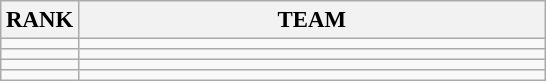<table class="wikitable" style="font-size:95%;">
<tr>
<th>RANK</th>
<th align="left" style="width: 20em">TEAM</th>
</tr>
<tr>
<td align="center"></td>
<td></td>
</tr>
<tr>
<td align="center"></td>
<td></td>
</tr>
<tr>
<td align="center"></td>
<td></td>
</tr>
<tr>
<td align="center"></td>
<td></td>
</tr>
</table>
